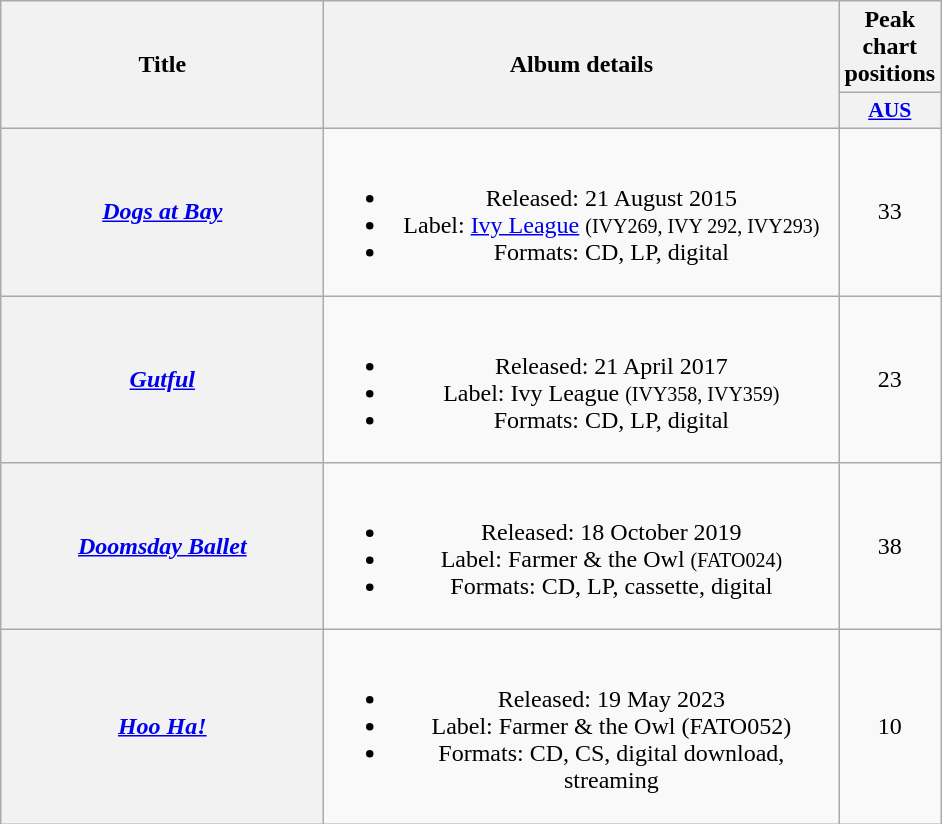<table class="wikitable plainrowheaders" style="text-align:center;" border="1">
<tr>
<th scope="col" rowspan="2" style="width:13em;">Title</th>
<th scope="col" rowspan="2" style="width:21em;">Album details</th>
<th scope="col" colspan="1">Peak chart positions</th>
</tr>
<tr>
<th scope="col" style="width:3em;font-size:90%;"><a href='#'>AUS</a><br></th>
</tr>
<tr>
<th scope="row"><em><a href='#'>Dogs at Bay</a></em></th>
<td><br><ul><li>Released: 21 August 2015</li><li>Label: <a href='#'>Ivy League</a> <small>(IVY269, IVY 292, IVY293)</small></li><li>Formats: CD, LP, digital</li></ul></td>
<td>33</td>
</tr>
<tr>
<th scope="row"><em><a href='#'>Gutful</a></em></th>
<td><br><ul><li>Released: 21 April 2017</li><li>Label: Ivy League <small>(IVY358, IVY359)</small></li><li>Formats: CD, LP, digital</li></ul></td>
<td>23</td>
</tr>
<tr>
<th scope="row"><em><a href='#'>Doomsday Ballet</a></em></th>
<td><br><ul><li>Released: 18 October 2019</li><li>Label: Farmer & the Owl <small>(FATO024)</small></li><li>Formats: CD, LP, cassette, digital</li></ul></td>
<td>38</td>
</tr>
<tr>
<th scope="row"><em><a href='#'>Hoo Ha!</a></em></th>
<td><br><ul><li>Released: 19 May 2023</li><li>Label: Farmer & the Owl (FATO052)</li><li>Formats: CD, CS, digital download, streaming</li></ul></td>
<td>10<br></td>
</tr>
</table>
